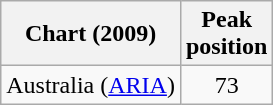<table class="wikitable plainrowheaders" style="text-align:center">
<tr>
<th scope="col">Chart (2009)</th>
<th scope="col">Peak<br>position</th>
</tr>
<tr>
<td>Australia (<a href='#'>ARIA</a>)</td>
<td align="center">73</td>
</tr>
</table>
